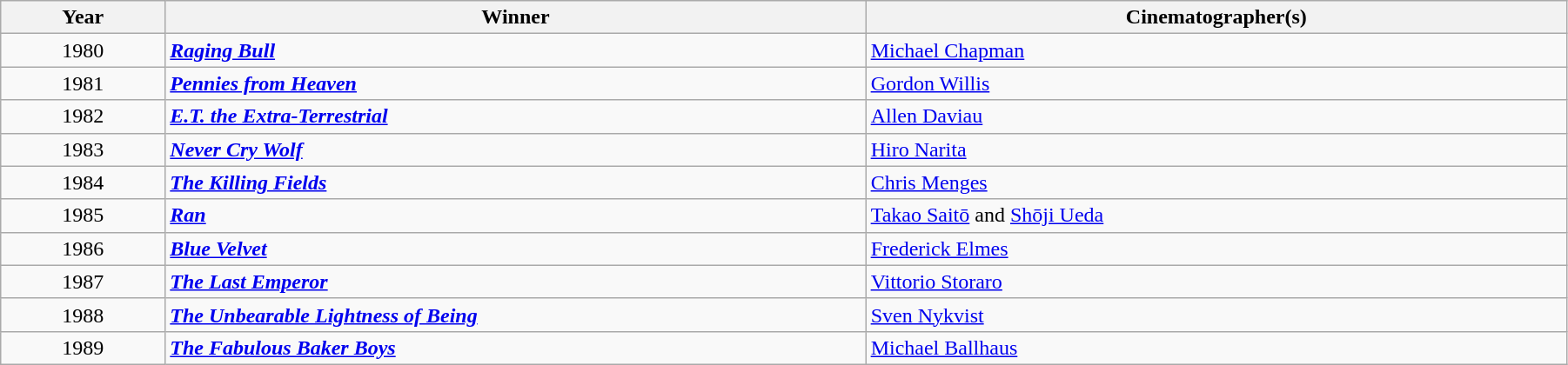<table class="wikitable" width="95%" cellpadding="5">
<tr>
<th width="100"><strong>Year</strong></th>
<th width="450"><strong>Winner</strong></th>
<th width="450"><strong>Cinematographer(s)</strong></th>
</tr>
<tr>
<td style="text-align:center;">1980</td>
<td><strong><em><a href='#'>Raging Bull</a></em></strong></td>
<td><a href='#'>Michael Chapman</a></td>
</tr>
<tr>
<td style="text-align:center;">1981</td>
<td><strong><em><a href='#'>Pennies from Heaven</a></em></strong></td>
<td><a href='#'>Gordon Willis</a></td>
</tr>
<tr>
<td style="text-align:center;">1982</td>
<td><strong><em><a href='#'>E.T. the Extra-Terrestrial</a></em></strong></td>
<td><a href='#'>Allen Daviau</a></td>
</tr>
<tr>
<td style="text-align:center;">1983</td>
<td><strong><em><a href='#'>Never Cry Wolf</a></em></strong></td>
<td><a href='#'>Hiro Narita</a></td>
</tr>
<tr>
<td style="text-align:center;">1984</td>
<td><strong><em><a href='#'>The Killing Fields</a></em></strong></td>
<td><a href='#'>Chris Menges</a></td>
</tr>
<tr>
<td style="text-align:center;">1985</td>
<td><strong><em><a href='#'>Ran</a></em></strong></td>
<td><a href='#'>Takao Saitō</a> and <a href='#'>Shōji Ueda</a></td>
</tr>
<tr>
<td style="text-align:center;">1986</td>
<td><strong><em><a href='#'>Blue Velvet</a></em></strong></td>
<td><a href='#'>Frederick Elmes</a></td>
</tr>
<tr>
<td style="text-align:center;">1987</td>
<td><strong><em><a href='#'>The Last Emperor</a></em></strong></td>
<td><a href='#'>Vittorio Storaro</a></td>
</tr>
<tr>
<td style="text-align:center;">1988</td>
<td><strong><em><a href='#'>The Unbearable Lightness of Being</a></em></strong></td>
<td><a href='#'>Sven Nykvist</a></td>
</tr>
<tr>
<td style="text-align:center;">1989</td>
<td><strong><em><a href='#'>The Fabulous Baker Boys</a></em></strong></td>
<td><a href='#'>Michael Ballhaus</a></td>
</tr>
</table>
